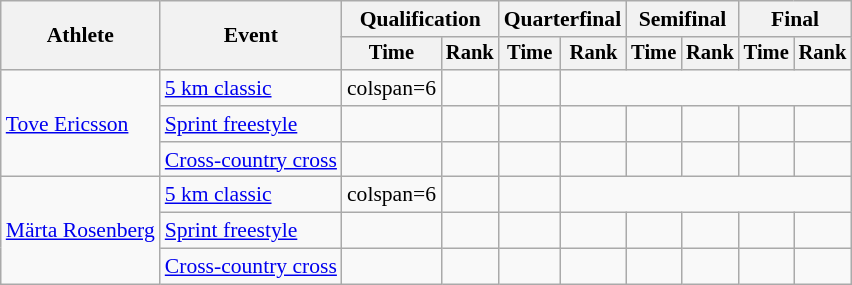<table class="wikitable" style="font-size:90%">
<tr>
<th rowspan="2">Athlete</th>
<th rowspan="2">Event</th>
<th colspan="2">Qualification</th>
<th colspan="2">Quarterfinal</th>
<th colspan="2">Semifinal</th>
<th colspan="2">Final</th>
</tr>
<tr style="font-size:95%">
<th>Time</th>
<th>Rank</th>
<th>Time</th>
<th>Rank</th>
<th>Time</th>
<th>Rank</th>
<th>Time</th>
<th>Rank</th>
</tr>
<tr align=center>
<td align=left rowspan=3><a href='#'>Tove Ericsson</a></td>
<td align=left><a href='#'>5 km classic</a></td>
<td>colspan=6 </td>
<td></td>
<td></td>
</tr>
<tr align=center>
<td align=left><a href='#'>Sprint freestyle</a></td>
<td></td>
<td></td>
<td></td>
<td></td>
<td></td>
<td></td>
<td></td>
<td></td>
</tr>
<tr align=center>
<td align=left><a href='#'>Cross-country cross</a></td>
<td></td>
<td></td>
<td></td>
<td></td>
<td></td>
<td></td>
<td></td>
<td></td>
</tr>
<tr align=center>
<td align=left rowspan=3><a href='#'>Märta Rosenberg</a></td>
<td align=left><a href='#'>5 km classic</a></td>
<td>colspan=6 </td>
<td></td>
<td></td>
</tr>
<tr align=center>
<td align=left><a href='#'>Sprint freestyle</a></td>
<td></td>
<td></td>
<td></td>
<td></td>
<td></td>
<td></td>
<td></td>
<td></td>
</tr>
<tr align=center>
<td align=left><a href='#'>Cross-country cross</a></td>
<td></td>
<td></td>
<td></td>
<td></td>
<td></td>
<td></td>
<td></td>
<td></td>
</tr>
</table>
